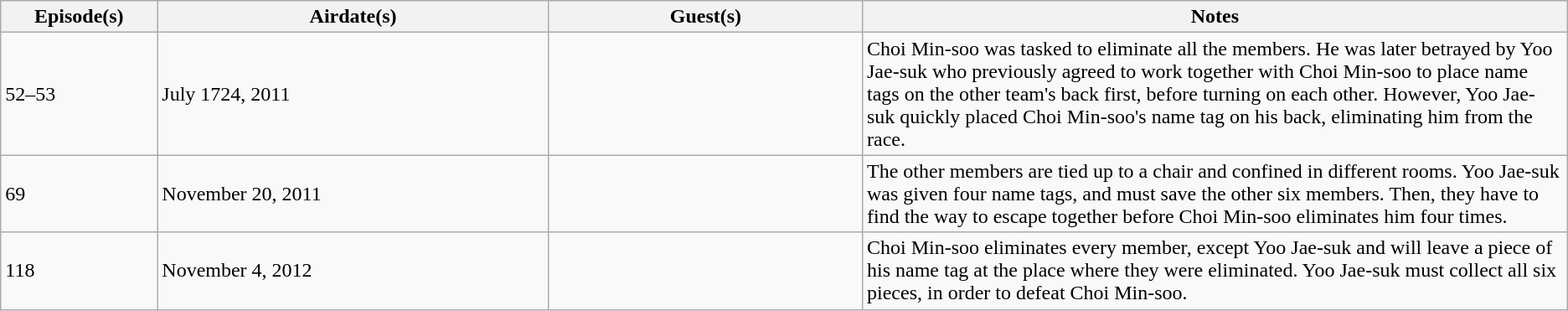<table class="wikitable">
<tr>
<th style="width:10%;">Episode(s)</th>
<th style="width:25%;">Airdate(s)</th>
<th style="width:20%;">Guest(s)</th>
<th style="width:55%;">Notes</th>
</tr>
<tr>
<td>52–53</td>
<td>July 1724, 2011</td>
<td></td>
<td>Choi Min-soo was tasked to eliminate all the members. He was later betrayed by Yoo Jae-suk who previously agreed to work together with Choi Min-soo to place name tags on the other team's back first, before turning on each other. However, Yoo Jae-suk quickly placed Choi Min-soo's name tag on his back, eliminating him from the race.</td>
</tr>
<tr>
<td>69</td>
<td>November 20, 2011</td>
<td></td>
<td>The other members are tied up to a chair and confined in different rooms. Yoo Jae-suk was given four name tags, and must save the other six members. Then, they have to find the way to escape together before Choi Min-soo eliminates him four times.</td>
</tr>
<tr>
<td>118</td>
<td>November 4, 2012</td>
<td></td>
<td>Choi Min-soo eliminates every member, except Yoo Jae-suk and will leave a piece of his name tag at the place where they were eliminated. Yoo Jae-suk must collect all six pieces, in order to defeat Choi Min-soo.</td>
</tr>
</table>
